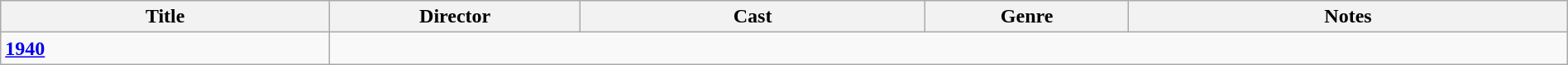<table class="wikitable" width= "100%">
<tr>
<th width=21%>Title</th>
<th width=16%>Director</th>
<th width=22%>Cast</th>
<th width=13%>Genre</th>
<th width=28%>Notes</th>
</tr>
<tr>
<td><strong><a href='#'>1940</a></strong></td>
</tr>
</table>
